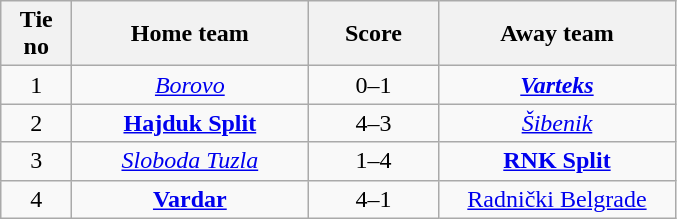<table class="wikitable" style="text-align: center">
<tr>
<th width=40>Tie no</th>
<th width=150>Home team</th>
<th width=80>Score</th>
<th width=150>Away team</th>
</tr>
<tr>
<td>1</td>
<td><em><a href='#'>Borovo</a></em></td>
<td>0–1</td>
<td><strong><em><a href='#'>Varteks</a></em></strong></td>
</tr>
<tr>
<td>2</td>
<td><strong><a href='#'>Hajduk Split</a></strong></td>
<td>4–3</td>
<td><em><a href='#'>Šibenik</a></em></td>
</tr>
<tr>
<td>3</td>
<td><em><a href='#'>Sloboda Tuzla</a></em></td>
<td>1–4</td>
<td><strong><a href='#'>RNK Split</a></strong></td>
</tr>
<tr>
<td>4</td>
<td><strong><a href='#'>Vardar</a></strong></td>
<td>4–1</td>
<td><a href='#'>Radnički Belgrade</a></td>
</tr>
</table>
